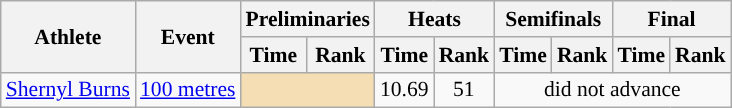<table class=wikitable style="font-size:90%;">
<tr>
<th rowspan=2>Athlete</th>
<th rowspan=2>Event</th>
<th colspan=2>Preliminaries</th>
<th colspan=2>Heats</th>
<th colspan=2>Semifinals</th>
<th colspan=2>Final</th>
</tr>
<tr>
<th>Time</th>
<th>Rank</th>
<th>Time</th>
<th>Rank</th>
<th>Time</th>
<th>Rank</th>
<th>Time</th>
<th>Rank</th>
</tr>
<tr>
<td><a href='#'>Shernyl Burns</a></td>
<td><a href='#'>100 metres</a></td>
<td colspan= 2 bgcolor="wheat"></td>
<td align="center">10.69</td>
<td align="center">51</td>
<td align="center" colspan=4>did not advance</td>
</tr>
</table>
